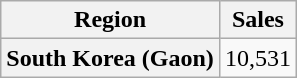<table class="wikitable plainrowheaders">
<tr>
<th>Region</th>
<th>Sales</th>
</tr>
<tr>
<th scope="row">South Korea (Gaon)</th>
<td>10,531</td>
</tr>
</table>
